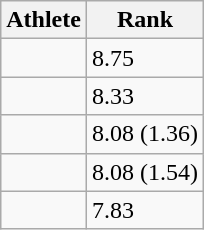<table class="wikitable sortable">
<tr>
<th>Athlete</th>
<th>Rank</th>
</tr>
<tr>
<td></td>
<td>8.75</td>
</tr>
<tr>
<td></td>
<td>8.33</td>
</tr>
<tr>
<td></td>
<td>8.08 (1.36)</td>
</tr>
<tr>
<td></td>
<td>8.08 (1.54)</td>
</tr>
<tr>
<td></td>
<td>7.83</td>
</tr>
</table>
